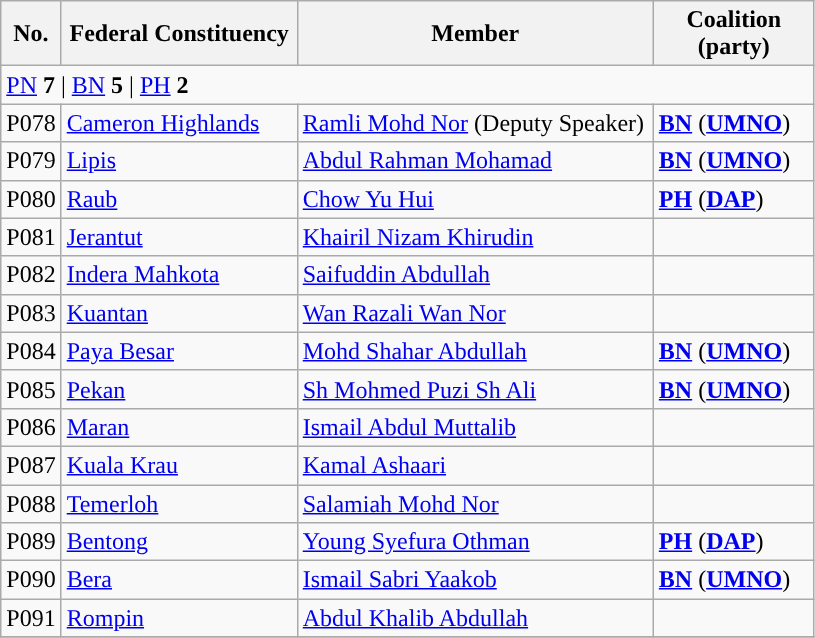<table class="wikitable sortable">
<tr>
<th style="width:30px;">No.</th>
<th style="width:150px;">Federal Constituency</th>
<th style="width:230px;">Member</th>
<th style="width:100px;">Coalition (party)</th>
</tr>
<tr>
<td colspan="4"><a href='#'>PN</a> <strong>7</strong> | <a href='#'>BN</a> <strong>5</strong> | <a href='#'>PH</a> <strong>2</strong></td>
</tr>
<tr>
<td>P078</td>
<td><a href='#'>Cameron Highlands</a></td>
<td><a href='#'>Ramli Mohd Nor</a> (Deputy Speaker)</td>
<td><strong><a href='#'>BN</a></strong> (<strong><a href='#'>UMNO</a></strong>)</td>
</tr>
<tr>
<td>P079</td>
<td><a href='#'>Lipis</a></td>
<td><a href='#'>Abdul Rahman Mohamad</a></td>
<td><strong><a href='#'>BN</a></strong> (<strong><a href='#'>UMNO</a></strong>)</td>
</tr>
<tr>
<td>P080</td>
<td><a href='#'>Raub</a></td>
<td><a href='#'>Chow Yu Hui</a></td>
<td><strong><a href='#'>PH</a></strong> (<strong><a href='#'>DAP</a></strong>)</td>
</tr>
<tr>
<td>P081</td>
<td><a href='#'>Jerantut</a></td>
<td><a href='#'>Khairil Nizam Khirudin</a></td>
<td></td>
</tr>
<tr>
<td>P082</td>
<td><a href='#'>Indera Mahkota</a></td>
<td><a href='#'>Saifuddin Abdullah</a></td>
<td></td>
</tr>
<tr>
<td>P083</td>
<td><a href='#'>Kuantan</a></td>
<td><a href='#'>Wan Razali Wan Nor</a></td>
<td></td>
</tr>
<tr>
<td>P084</td>
<td><a href='#'>Paya Besar</a></td>
<td><a href='#'>Mohd Shahar Abdullah</a></td>
<td><strong><a href='#'>BN</a></strong> (<strong><a href='#'>UMNO</a></strong>)</td>
</tr>
<tr>
<td>P085</td>
<td><a href='#'>Pekan</a></td>
<td><a href='#'>Sh Mohmed Puzi Sh Ali</a></td>
<td><strong><a href='#'>BN</a></strong> (<strong><a href='#'>UMNO</a></strong>)</td>
</tr>
<tr>
<td>P086</td>
<td><a href='#'>Maran</a></td>
<td><a href='#'>Ismail Abdul Muttalib</a></td>
<td></td>
</tr>
<tr>
<td>P087</td>
<td><a href='#'>Kuala Krau</a></td>
<td><a href='#'>Kamal Ashaari</a></td>
<td></td>
</tr>
<tr>
<td>P088</td>
<td><a href='#'>Temerloh</a></td>
<td><a href='#'>Salamiah Mohd Nor</a></td>
<td></td>
</tr>
<tr>
<td>P089</td>
<td><a href='#'>Bentong</a></td>
<td><a href='#'>Young Syefura Othman</a></td>
<td><strong><a href='#'>PH</a></strong> (<strong><a href='#'>DAP</a></strong>)</td>
</tr>
<tr>
<td>P090</td>
<td><a href='#'>Bera</a></td>
<td><a href='#'>Ismail Sabri Yaakob</a></td>
<td><strong><a href='#'>BN</a></strong> (<strong><a href='#'>UMNO</a></strong>)</td>
</tr>
<tr>
<td>P091</td>
<td><a href='#'>Rompin</a></td>
<td><a href='#'>Abdul Khalib Abdullah</a></td>
<td></td>
</tr>
<tr>
</tr>
</table>
